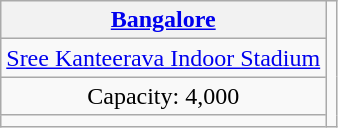<table class="wikitable" style="text-align:center;">
<tr>
<th><a href='#'>Bangalore</a></th>
<td rowspan="4"><br></td>
</tr>
<tr>
<td><a href='#'>Sree Kanteerava Indoor Stadium</a></td>
</tr>
<tr>
<td>Capacity: 4,000</td>
</tr>
<tr>
<td></td>
</tr>
</table>
